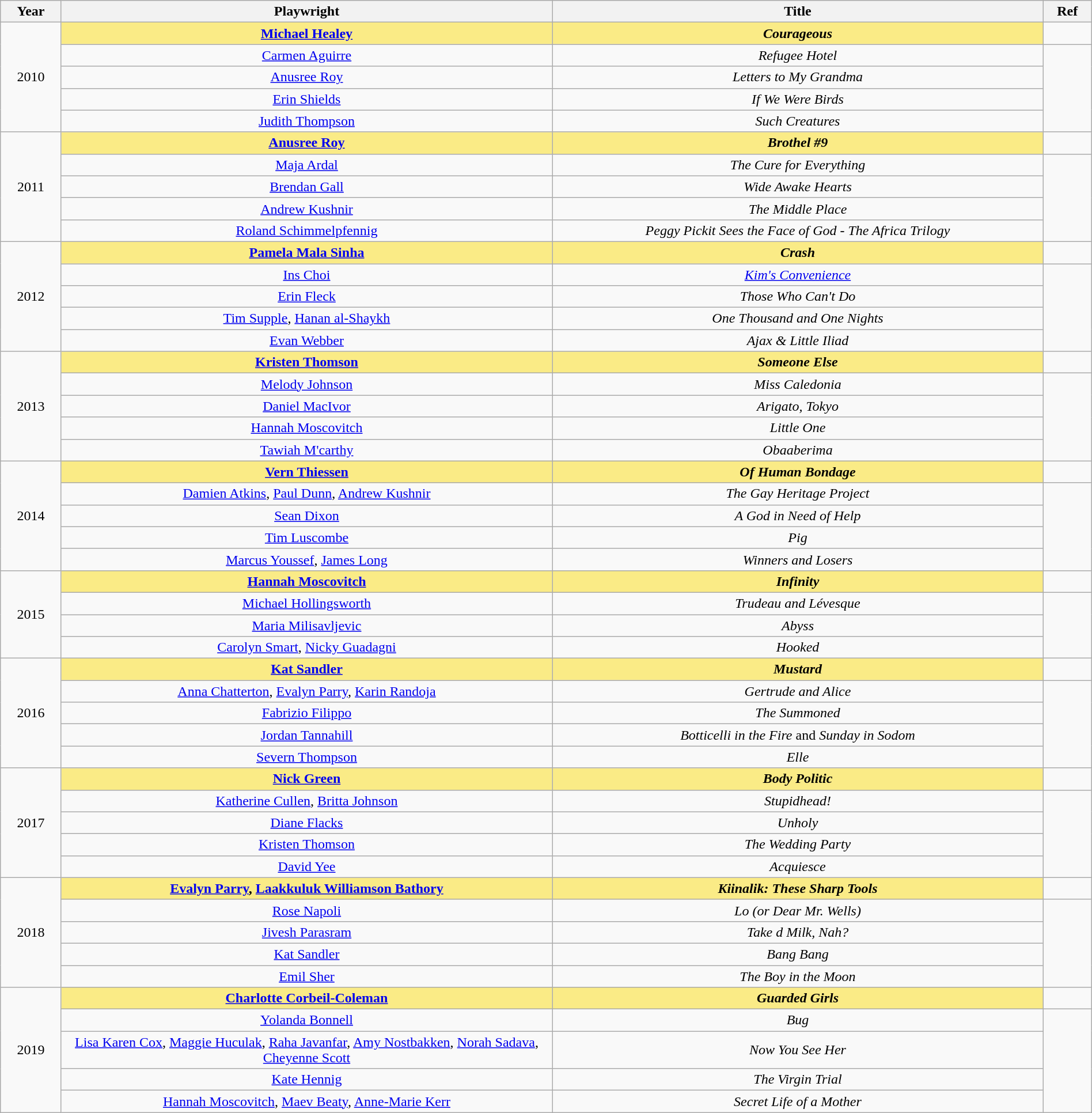<table class="wikitable" width="100%" style="text-align:center;">
<tr>
<th>Year</th>
<th width="45%">Playwright</th>
<th width="45%">Title</th>
<th>Ref</th>
</tr>
<tr>
<td rowspan=5>2010</td>
<td style="background:#FAEB86"><strong><a href='#'>Michael Healey</a></strong></td>
<td style="background:#FAEB86"><strong><em>Courageous</em></strong></td>
<td></td>
</tr>
<tr>
<td><a href='#'>Carmen Aguirre</a></td>
<td><em>Refugee Hotel</em></td>
<td rowspan=4></td>
</tr>
<tr>
<td><a href='#'>Anusree Roy</a></td>
<td><em>Letters to My Grandma</em></td>
</tr>
<tr>
<td><a href='#'>Erin Shields</a></td>
<td><em>If We Were Birds</em></td>
</tr>
<tr>
<td><a href='#'>Judith Thompson</a></td>
<td><em>Such Creatures</em></td>
</tr>
<tr>
<td rowspan=5>2011</td>
<td style="background:#FAEB86"><strong><a href='#'>Anusree Roy</a></strong></td>
<td style="background:#FAEB86"><strong><em>Brothel #9</em></strong></td>
<td></td>
</tr>
<tr>
<td><a href='#'>Maja Ardal</a></td>
<td><em>The Cure for Everything</em></td>
<td rowspan=4></td>
</tr>
<tr>
<td><a href='#'>Brendan Gall</a></td>
<td><em>Wide Awake Hearts</em></td>
</tr>
<tr>
<td><a href='#'>Andrew Kushnir</a></td>
<td><em>The Middle Place</em></td>
</tr>
<tr>
<td><a href='#'>Roland Schimmelpfennig</a></td>
<td><em>Peggy Pickit Sees the Face of God - The Africa Trilogy</em></td>
</tr>
<tr>
<td rowspan=5>2012</td>
<td style="background:#FAEB86"><strong><a href='#'>Pamela Mala Sinha</a></strong></td>
<td style="background:#FAEB86"><strong><em>Crash</em></strong></td>
<td></td>
</tr>
<tr>
<td><a href='#'>Ins Choi</a></td>
<td><em><a href='#'>Kim's Convenience</a></em></td>
<td rowspan=4></td>
</tr>
<tr>
<td><a href='#'>Erin Fleck</a></td>
<td><em>Those Who Can't Do</em></td>
</tr>
<tr>
<td><a href='#'>Tim Supple</a>, <a href='#'>Hanan al-Shaykh</a></td>
<td><em>One Thousand and One Nights</em></td>
</tr>
<tr>
<td><a href='#'>Evan Webber</a></td>
<td><em>Ajax & Little Iliad</em></td>
</tr>
<tr>
<td rowspan=5>2013</td>
<td style="background:#FAEB86"><strong><a href='#'>Kristen Thomson</a></strong></td>
<td style="background:#FAEB86"><strong><em>Someone Else</em></strong></td>
<td></td>
</tr>
<tr>
<td><a href='#'>Melody Johnson</a></td>
<td><em>Miss Caledonia</em></td>
<td rowspan=4></td>
</tr>
<tr>
<td><a href='#'>Daniel MacIvor</a></td>
<td><em>Arigato, Tokyo</em></td>
</tr>
<tr>
<td><a href='#'>Hannah Moscovitch</a></td>
<td><em>Little One</em></td>
</tr>
<tr>
<td><a href='#'>Tawiah M'carthy</a></td>
<td><em>Obaaberima</em></td>
</tr>
<tr>
<td rowspan=5>2014</td>
<td style="background:#FAEB86"><strong><a href='#'>Vern Thiessen</a></strong></td>
<td style="background:#FAEB86"><strong><em>Of Human Bondage</em></strong></td>
<td></td>
</tr>
<tr>
<td><a href='#'>Damien Atkins</a>, <a href='#'>Paul Dunn</a>, <a href='#'>Andrew Kushnir</a></td>
<td><em>The Gay Heritage Project</em></td>
<td rowspan=4></td>
</tr>
<tr>
<td><a href='#'>Sean Dixon</a></td>
<td><em>A God in Need of Help</em></td>
</tr>
<tr>
<td><a href='#'>Tim Luscombe</a></td>
<td><em>Pig</em></td>
</tr>
<tr>
<td><a href='#'>Marcus Youssef</a>, <a href='#'>James Long</a></td>
<td><em>Winners and Losers</em></td>
</tr>
<tr>
<td rowspan=4>2015</td>
<td style="background:#FAEB86"><strong><a href='#'>Hannah Moscovitch</a></strong></td>
<td style="background:#FAEB86"><strong><em>Infinity</em></strong></td>
<td></td>
</tr>
<tr>
<td><a href='#'>Michael Hollingsworth</a></td>
<td><em>Trudeau and Lévesque</em></td>
<td rowspan=3></td>
</tr>
<tr>
<td><a href='#'>Maria Milisavljevic</a></td>
<td><em>Abyss</em></td>
</tr>
<tr>
<td><a href='#'>Carolyn Smart</a>, <a href='#'>Nicky Guadagni</a></td>
<td><em>Hooked</em></td>
</tr>
<tr>
<td rowspan=5>2016</td>
<td style="background:#FAEB86"><strong><a href='#'>Kat Sandler</a></strong></td>
<td style="background:#FAEB86"><strong><em>Mustard</em></strong></td>
<td></td>
</tr>
<tr>
<td><a href='#'>Anna Chatterton</a>, <a href='#'>Evalyn Parry</a>, <a href='#'>Karin Randoja</a></td>
<td><em>Gertrude and Alice</em></td>
<td rowspan=4></td>
</tr>
<tr>
<td><a href='#'>Fabrizio Filippo</a></td>
<td><em>The Summoned</em></td>
</tr>
<tr>
<td><a href='#'>Jordan Tannahill</a></td>
<td><em>Botticelli in the Fire</em> and <em>Sunday in Sodom</em></td>
</tr>
<tr>
<td><a href='#'>Severn Thompson</a></td>
<td><em>Elle</em></td>
</tr>
<tr>
<td rowspan=5>2017</td>
<td style="background:#FAEB86"><strong><a href='#'>Nick Green</a></strong></td>
<td style="background:#FAEB86"><strong><em>Body Politic</em></strong></td>
<td></td>
</tr>
<tr>
<td><a href='#'>Katherine Cullen</a>, <a href='#'>Britta Johnson</a></td>
<td><em>Stupidhead!</em></td>
<td rowspan=4></td>
</tr>
<tr>
<td><a href='#'>Diane Flacks</a></td>
<td><em>Unholy</em></td>
</tr>
<tr>
<td><a href='#'>Kristen Thomson</a></td>
<td><em>The Wedding Party</em></td>
</tr>
<tr>
<td><a href='#'>David Yee</a></td>
<td><em>Acquiesce</em></td>
</tr>
<tr>
<td rowspan=5>2018</td>
<td style="background:#FAEB86"><strong><a href='#'>Evalyn Parry</a>, <a href='#'>Laakkuluk Williamson Bathory</a></strong></td>
<td style="background:#FAEB86"><strong><em>Kiinalik: These Sharp Tools</em></strong></td>
<td></td>
</tr>
<tr>
<td><a href='#'>Rose Napoli</a></td>
<td><em>Lo (or Dear Mr. Wells)</em></td>
<td rowspan=4></td>
</tr>
<tr>
<td><a href='#'>Jivesh Parasram</a></td>
<td><em>Take d Milk, Nah?</em></td>
</tr>
<tr>
<td><a href='#'>Kat Sandler</a></td>
<td><em>Bang Bang</em></td>
</tr>
<tr>
<td><a href='#'>Emil Sher</a></td>
<td><em>The Boy in the Moon</em></td>
</tr>
<tr>
<td rowspan=5>2019</td>
<td style="background:#FAEB86"><strong><a href='#'>Charlotte Corbeil-Coleman</a></strong></td>
<td style="background:#FAEB86"><strong><em>Guarded Girls</em></strong></td>
<td></td>
</tr>
<tr>
<td><a href='#'>Yolanda Bonnell</a></td>
<td><em>Bug</em></td>
<td rowspan=4></td>
</tr>
<tr>
<td><a href='#'>Lisa Karen Cox</a>, <a href='#'>Maggie Huculak</a>, <a href='#'>Raha Javanfar</a>, <a href='#'>Amy Nostbakken</a>, <a href='#'>Norah Sadava</a>, <a href='#'>Cheyenne Scott</a></td>
<td><em>Now You See Her</em></td>
</tr>
<tr>
<td><a href='#'>Kate Hennig</a></td>
<td><em>The Virgin Trial</em></td>
</tr>
<tr>
<td><a href='#'>Hannah Moscovitch</a>, <a href='#'>Maev Beaty</a>, <a href='#'>Anne-Marie Kerr</a></td>
<td><em>Secret Life of a Mother</em></td>
</tr>
</table>
